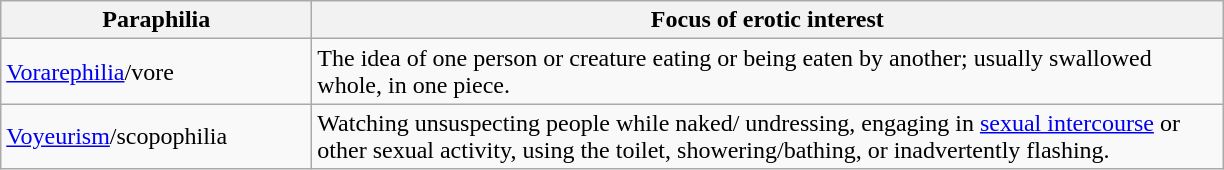<table class="wikitable sortable" border="1">
<tr>
<th width="200px">Paraphilia</th>
<th width="600px">Focus of erotic interest</th>
</tr>
<tr>
<td><a href='#'>Vorarephilia</a>/vore</td>
<td>The idea of one person or creature eating or being eaten by another; usually swallowed whole, in one piece.</td>
</tr>
<tr>
<td><a href='#'>Voyeurism</a>/scopophilia</td>
<td>Watching unsuspecting people while naked/ undressing,  engaging in <a href='#'>sexual intercourse</a> or other sexual activity, using the toilet, showering/bathing, or inadvertently flashing.</td>
</tr>
</table>
